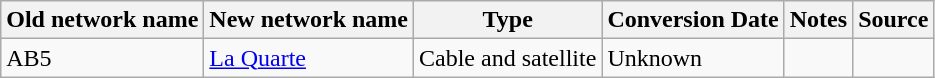<table class="wikitable">
<tr>
<th>Old network name</th>
<th>New network name</th>
<th>Type</th>
<th>Conversion Date</th>
<th>Notes</th>
<th>Source</th>
</tr>
<tr>
<td>AB5</td>
<td><a href='#'>La Quarte</a></td>
<td>Cable and satellite</td>
<td>Unknown</td>
<td></td>
<td></td>
</tr>
</table>
